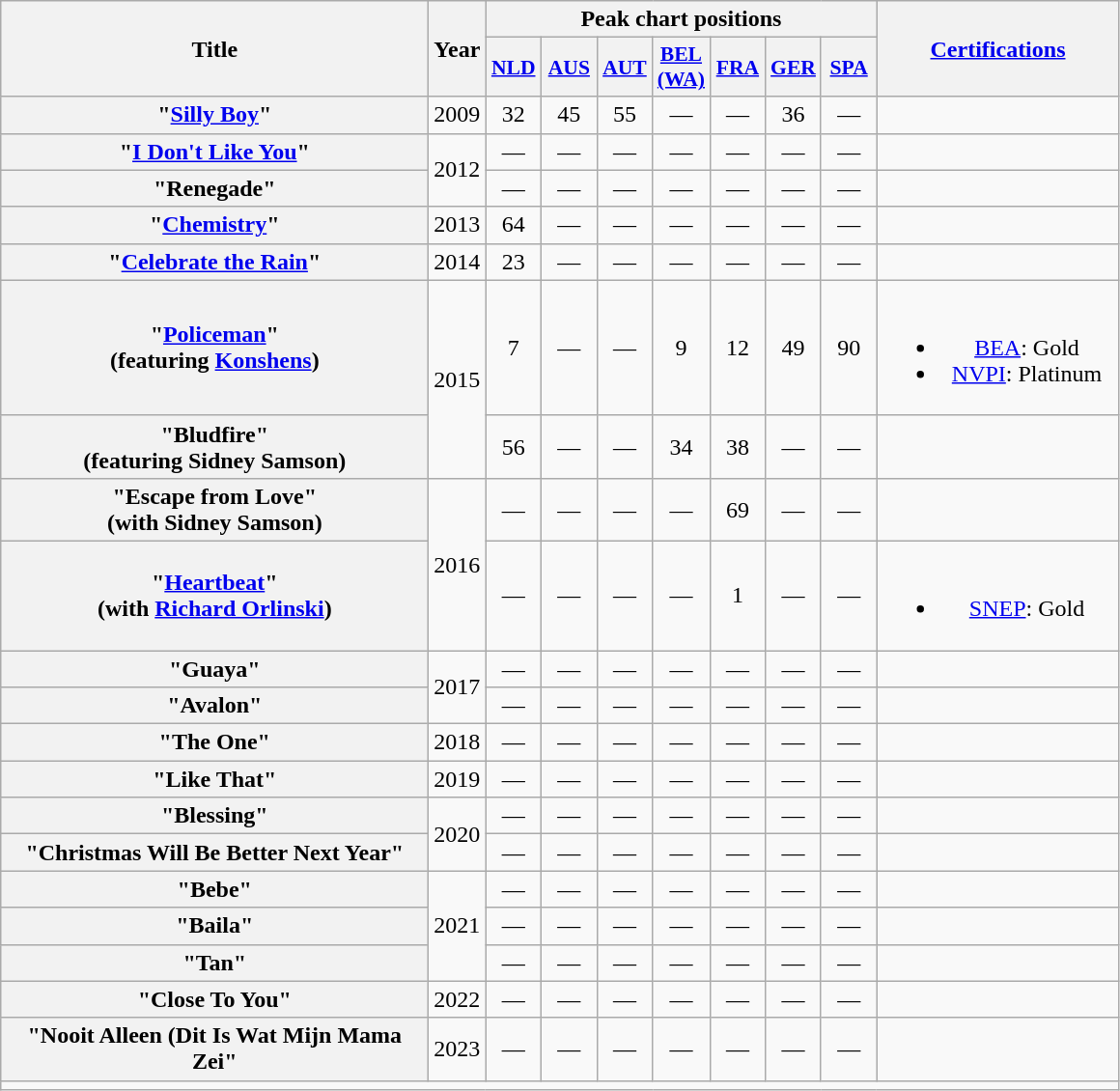<table class="wikitable plainrowheaders" style="text-align:center;">
<tr>
<th scope="col" rowspan="2" style="width:18em;">Title</th>
<th scope="col" rowspan="2">Year</th>
<th scope="col" colspan="7">Peak chart positions</th>
<th scope="col" rowspan="2" style="width:10em;"><a href='#'>Certifications</a></th>
</tr>
<tr>
<th scope="col" style="width:2.2em;font-size:90%;"><a href='#'>NLD</a><br></th>
<th scope="col" style="width:2.2em;font-size:90%;"><a href='#'>AUS</a><br></th>
<th scope="col" style="width:2.2em;font-size:90%;"><a href='#'>AUT</a><br></th>
<th scope="col" style="width:2.2em;font-size:90%;"><a href='#'>BEL<br>(WA)</a><br></th>
<th scope="col" style="width:2.2em;font-size:90%;"><a href='#'>FRA</a><br></th>
<th scope="col" style="width:2.2em;font-size:90%;"><a href='#'>GER</a><br></th>
<th scope="col" style="width:2.2em;font-size:90%;"><a href='#'>SPA</a><br></th>
</tr>
<tr>
<th scope="row">"<a href='#'>Silly Boy</a>"</th>
<td>2009</td>
<td>32</td>
<td>45</td>
<td>55</td>
<td>—</td>
<td>—</td>
<td>36</td>
<td>—</td>
<td></td>
</tr>
<tr>
<th scope="row">"<a href='#'>I Don't Like You</a>"</th>
<td rowspan="2">2012</td>
<td>—</td>
<td>—</td>
<td>—</td>
<td>—</td>
<td>—</td>
<td>—</td>
<td>—</td>
<td></td>
</tr>
<tr>
<th scope="row">"Renegade"</th>
<td>—</td>
<td>—</td>
<td>—</td>
<td>—</td>
<td>—</td>
<td>—</td>
<td>—</td>
<td></td>
</tr>
<tr>
<th scope="row">"<a href='#'>Chemistry</a>"</th>
<td>2013</td>
<td>64</td>
<td>—</td>
<td>—</td>
<td>—</td>
<td>—</td>
<td>—</td>
<td>—</td>
<td></td>
</tr>
<tr>
<th scope="row">"<a href='#'>Celebrate the Rain</a>"</th>
<td>2014</td>
<td>23</td>
<td>—</td>
<td>—</td>
<td>—</td>
<td>—</td>
<td>—</td>
<td>—</td>
<td></td>
</tr>
<tr>
<th scope="row">"<a href='#'>Policeman</a>"<br><span>(featuring <a href='#'>Konshens</a>)</span></th>
<td rowspan="2">2015</td>
<td>7</td>
<td>—</td>
<td>—</td>
<td>9</td>
<td>12</td>
<td>49</td>
<td>90</td>
<td><br><ul><li><a href='#'>BEA</a>: Gold</li><li><a href='#'>NVPI</a>: Platinum</li></ul></td>
</tr>
<tr>
<th scope="row">"Bludfire"<br><span>(featuring Sidney Samson)</span></th>
<td>56</td>
<td>—</td>
<td>—</td>
<td>34</td>
<td>38</td>
<td>—</td>
<td>—</td>
<td></td>
</tr>
<tr>
<th scope="row">"Escape from Love"<br><span>(with Sidney Samson)</span></th>
<td rowspan="2">2016</td>
<td>—</td>
<td>—</td>
<td>—</td>
<td>—</td>
<td>69</td>
<td>—</td>
<td>—</td>
<td></td>
</tr>
<tr>
<th scope="row">"<a href='#'>Heartbeat</a>"<br><span>(with <a href='#'>Richard Orlinski</a>)</span></th>
<td>—</td>
<td>—</td>
<td>—</td>
<td>—</td>
<td>1</td>
<td>—</td>
<td>—</td>
<td><br><ul><li><a href='#'>SNEP</a>: Gold</li></ul></td>
</tr>
<tr>
<th scope="row">"Guaya"</th>
<td rowspan="2">2017</td>
<td>—</td>
<td>—</td>
<td>—</td>
<td>—</td>
<td>—</td>
<td>—</td>
<td>—</td>
<td></td>
</tr>
<tr>
<th scope="row">"Avalon"</th>
<td>—</td>
<td>—</td>
<td>—</td>
<td>—</td>
<td>—</td>
<td>—</td>
<td>—</td>
<td></td>
</tr>
<tr>
<th scope="row">"The One"</th>
<td scope="row">2018</td>
<td>—</td>
<td>—</td>
<td>—</td>
<td>—</td>
<td>—</td>
<td>—</td>
<td>—</td>
<td></td>
</tr>
<tr>
<th scope="row">"Like That"</th>
<td scope="row">2019</td>
<td>—</td>
<td>—</td>
<td>—</td>
<td>—</td>
<td>—</td>
<td>—</td>
<td>—</td>
<td></td>
</tr>
<tr>
<th scope="row">"Blessing"</th>
<td rowspan="2">2020</td>
<td>—</td>
<td>—</td>
<td>—</td>
<td>—</td>
<td>—</td>
<td>—</td>
<td>—</td>
<td></td>
</tr>
<tr>
<th scope="row">"Christmas Will Be Better Next Year"</th>
<td>—</td>
<td>—</td>
<td>—</td>
<td>—</td>
<td>—</td>
<td>—</td>
<td>—</td>
<td></td>
</tr>
<tr>
<th scope="row">"Bebe"</th>
<td rowspan="3">2021</td>
<td>—</td>
<td>—</td>
<td>—</td>
<td>—</td>
<td>—</td>
<td>—</td>
<td>—</td>
<td></td>
</tr>
<tr>
<th scope="row">"Baila"</th>
<td>—</td>
<td>—</td>
<td>—</td>
<td>—</td>
<td>—</td>
<td>—</td>
<td>—</td>
<td></td>
</tr>
<tr>
<th scope="row">"Tan"</th>
<td>—</td>
<td>—</td>
<td>—</td>
<td>—</td>
<td>—</td>
<td>—</td>
<td>—</td>
<td></td>
</tr>
<tr>
<th scope="row">"Close To You"</th>
<td rowspan="1">2022</td>
<td>—</td>
<td>—</td>
<td>—</td>
<td>—</td>
<td>—</td>
<td>—</td>
<td>—</td>
<td></td>
</tr>
<tr>
<th scope="row">"Nooit Alleen (Dit Is Wat Mijn Mama Zei"</th>
<td rowspan="1">2023</td>
<td>—</td>
<td>—</td>
<td>—</td>
<td>—</td>
<td>—</td>
<td>—</td>
<td>—</td>
<td></td>
</tr>
<tr>
<td colspan="10" style="font-size:90%"></td>
</tr>
</table>
